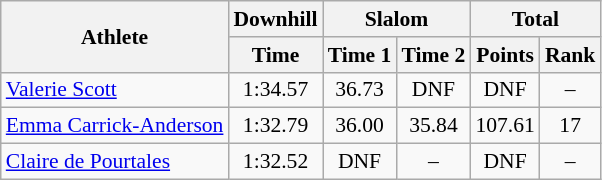<table class="wikitable" style="font-size:90%">
<tr>
<th rowspan="2">Athlete</th>
<th>Downhill</th>
<th colspan="2">Slalom</th>
<th colspan="2">Total</th>
</tr>
<tr>
<th>Time</th>
<th>Time 1</th>
<th>Time 2</th>
<th>Points</th>
<th>Rank</th>
</tr>
<tr>
<td><a href='#'>Valerie Scott</a></td>
<td align="center">1:34.57</td>
<td align="center">36.73</td>
<td align="center">DNF</td>
<td align="center">DNF</td>
<td align="center">–</td>
</tr>
<tr>
<td><a href='#'>Emma Carrick-Anderson</a></td>
<td align="center">1:32.79</td>
<td align="center">36.00</td>
<td align="center">35.84</td>
<td align="center">107.61</td>
<td align="center">17</td>
</tr>
<tr>
<td><a href='#'>Claire de Pourtales</a></td>
<td align="center">1:32.52</td>
<td align="center">DNF</td>
<td align="center">–</td>
<td align="center">DNF</td>
<td align="center">–</td>
</tr>
</table>
